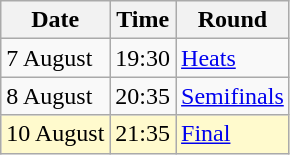<table class="wikitable">
<tr>
<th>Date</th>
<th>Time</th>
<th>Round</th>
</tr>
<tr>
<td>7 August</td>
<td>19:30</td>
<td><a href='#'>Heats</a></td>
</tr>
<tr>
<td>8 August</td>
<td>20:35</td>
<td><a href='#'>Semifinals</a></td>
</tr>
<tr style=background:lemonchiffon>
<td>10 August</td>
<td>21:35</td>
<td><a href='#'>Final</a></td>
</tr>
</table>
